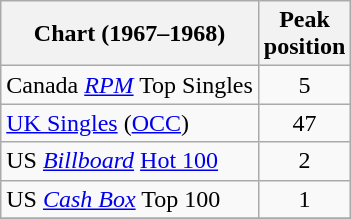<table class="wikitable sortable">
<tr>
<th>Chart (1967–1968)</th>
<th>Peak<br>position</th>
</tr>
<tr>
<td>Canada <em><a href='#'>RPM</a></em> Top Singles</td>
<td style="text-align:center;">5</td>
</tr>
<tr>
<td><a href='#'>UK Singles</a> (<a href='#'>OCC</a>)</td>
<td style="text-align:center;">47</td>
</tr>
<tr>
<td>US <em><a href='#'>Billboard</a></em> <a href='#'>Hot 100</a></td>
<td style="text-align:center;">2</td>
</tr>
<tr>
<td>US <a href='#'><em>Cash Box</em></a> Top 100</td>
<td align="center">1</td>
</tr>
<tr>
</tr>
</table>
